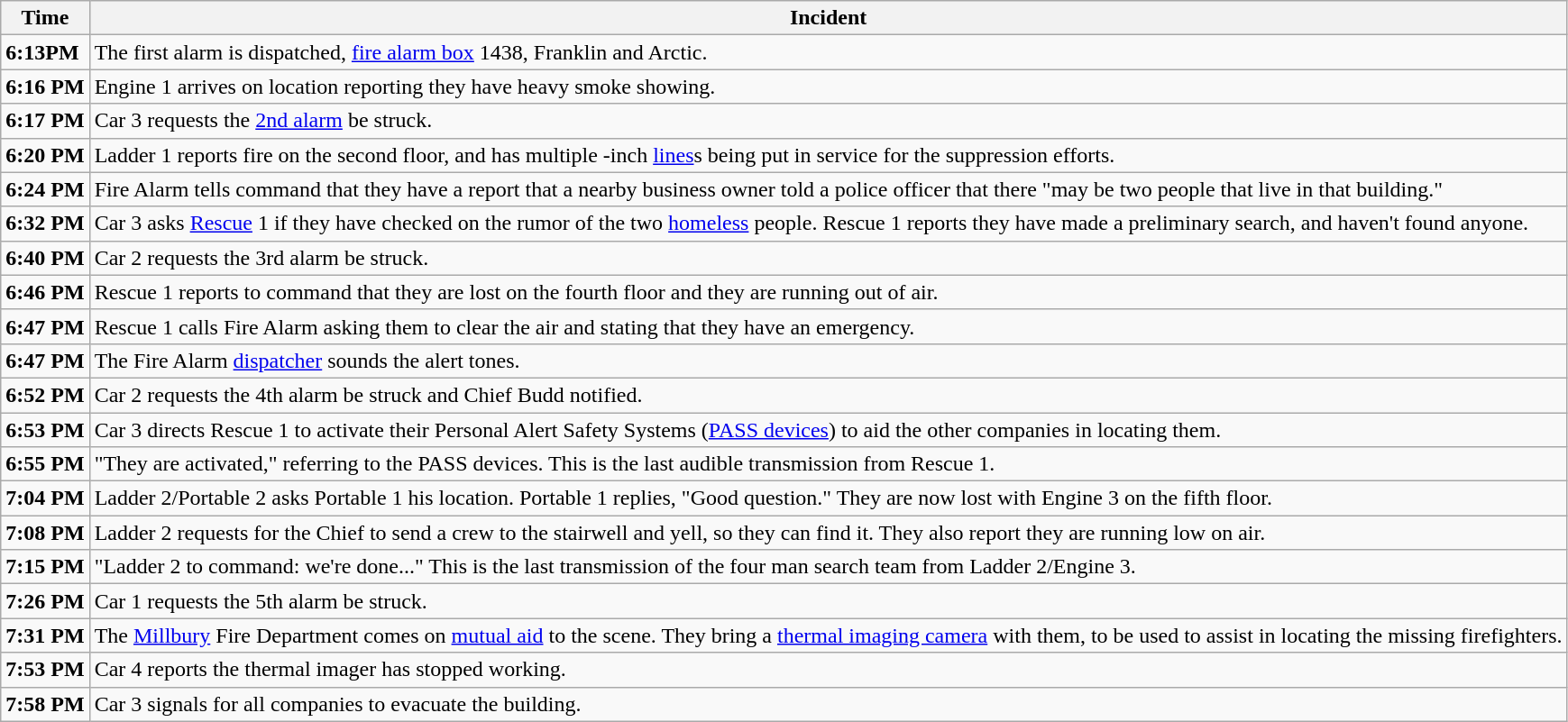<table class="wikitable">
<tr>
<th>Time</th>
<th>Incident</th>
</tr>
<tr>
<td><strong>6:13PM</strong></td>
<td>The first alarm is dispatched, <a href='#'>fire alarm box</a> 1438, Franklin and Arctic.</td>
</tr>
<tr>
<td><strong>6:16 PM</strong></td>
<td>Engine 1 arrives on location reporting they have heavy smoke showing.</td>
</tr>
<tr>
<td><strong>6:17 PM</strong></td>
<td>Car 3 requests the <a href='#'>2nd alarm</a> be struck.</td>
</tr>
<tr>
<td><strong>6:20 PM</strong></td>
<td>Ladder 1 reports fire on the second floor, and has multiple -inch <a href='#'>lines</a>s being put in service for the suppression efforts.</td>
</tr>
<tr>
<td><strong>6:24 PM</strong></td>
<td>Fire Alarm tells command that they have a report that a nearby business owner told a police officer that there "may be two people that live in that building."</td>
</tr>
<tr>
<td><strong>6:32 PM</strong></td>
<td>Car 3 asks <a href='#'>Rescue</a> 1 if they have checked on the rumor of the two <a href='#'>homeless</a> people. Rescue 1 reports they have made a preliminary search, and haven't found anyone.</td>
</tr>
<tr>
<td><strong>6:40 PM</strong></td>
<td>Car 2 requests the 3rd alarm be struck.</td>
</tr>
<tr>
<td><strong>6:46 PM</strong></td>
<td>Rescue 1 reports to command that they are lost on the fourth floor and they are running out of air.</td>
</tr>
<tr>
<td><strong>6:47 PM</strong></td>
<td>Rescue 1 calls Fire Alarm asking them to clear the air and stating that they have an emergency.</td>
</tr>
<tr>
<td><strong>6:47 PM</strong></td>
<td>The Fire Alarm <a href='#'>dispatcher</a> sounds the alert tones.</td>
</tr>
<tr>
<td><strong>6:52 PM</strong></td>
<td>Car 2 requests the 4th alarm be struck and Chief Budd notified.</td>
</tr>
<tr>
<td><strong>6:53 PM</strong></td>
<td>Car 3 directs Rescue 1 to activate their Personal Alert Safety Systems (<a href='#'>PASS devices</a>) to aid the other companies in locating them.</td>
</tr>
<tr>
<td><strong>6:55 PM</strong></td>
<td>"They are activated," referring to the PASS devices. This is the last audible transmission from Rescue 1.</td>
</tr>
<tr>
<td><strong>7:04 PM</strong></td>
<td>Ladder 2/Portable 2 asks Portable 1 his location. Portable 1 replies, "Good question." They are now lost with Engine 3 on the fifth floor.</td>
</tr>
<tr>
<td><strong>7:08 PM</strong></td>
<td>Ladder 2 requests for the Chief to send a crew to the stairwell and yell, so they can find it. They also report they are running low on air.</td>
</tr>
<tr>
<td><strong>7:15 PM</strong></td>
<td>"Ladder 2 to command: we're done..." This is the last transmission of the four man search team from Ladder 2/Engine 3.</td>
</tr>
<tr>
<td><strong>7:26 PM</strong></td>
<td>Car 1 requests the 5th alarm be struck.</td>
</tr>
<tr>
<td><strong>7:31 PM</strong></td>
<td>The <a href='#'>Millbury</a> Fire Department comes on <a href='#'>mutual aid</a> to the scene. They bring a <a href='#'>thermal imaging camera</a> with them, to be used to assist in locating the missing firefighters.</td>
</tr>
<tr>
<td><strong>7:53 PM</strong></td>
<td>Car 4 reports the thermal imager has stopped working.</td>
</tr>
<tr>
<td><strong>7:58 PM</strong></td>
<td>Car 3 signals for all companies to evacuate the building.</td>
</tr>
</table>
